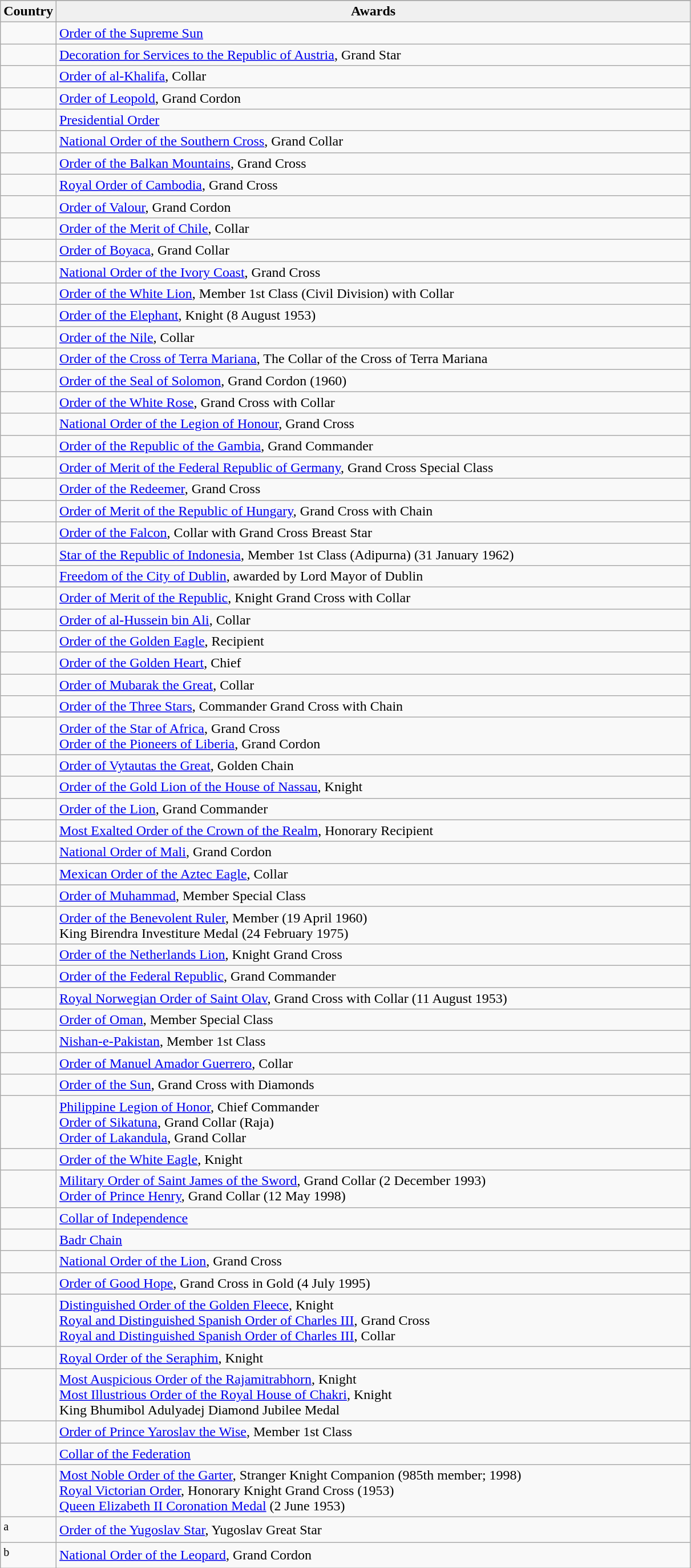<table class="wikitable">
<tr>
</tr>
<tr>
<th scope="col">Country</th>
<th scope="col" style="text-align:center; background:#f0f0f0; width:550pt;">Awards</th>
</tr>
<tr>
<td></td>
<td> <a href='#'>Order of the Supreme Sun</a></td>
</tr>
<tr>
<td></td>
<td> <a href='#'>Decoration for Services to the Republic of Austria</a>, Grand Star</td>
</tr>
<tr>
<td></td>
<td> <a href='#'>Order of al-Khalifa</a>, Collar</td>
</tr>
<tr>
<td></td>
<td> <a href='#'>Order of Leopold</a>, Grand Cordon</td>
</tr>
<tr>
<td></td>
<td> <a href='#'>Presidential Order</a></td>
</tr>
<tr>
<td></td>
<td> <a href='#'>National Order of the Southern Cross</a>, Grand Collar</td>
</tr>
<tr>
<td></td>
<td> <a href='#'>Order of the Balkan Mountains</a>, Grand Cross</td>
</tr>
<tr>
<td></td>
<td> <a href='#'>Royal Order of Cambodia</a>, Grand Cross</td>
</tr>
<tr>
<td></td>
<td> <a href='#'>Order of Valour</a>, Grand Cordon</td>
</tr>
<tr>
<td></td>
<td> <a href='#'>Order of the Merit of Chile</a>, Collar</td>
</tr>
<tr>
<td></td>
<td> <a href='#'>Order of Boyaca</a>, Grand Collar</td>
</tr>
<tr>
<td></td>
<td> <a href='#'>National Order of the Ivory Coast</a>, Grand Cross</td>
</tr>
<tr>
<td></td>
<td> <a href='#'>Order of the White Lion</a>, Member 1st Class (Civil Division) with Collar</td>
</tr>
<tr>
<td></td>
<td> <a href='#'>Order of the Elephant</a>, Knight (8 August 1953)</td>
</tr>
<tr>
<td></td>
<td> <a href='#'>Order of the Nile</a>, Collar</td>
</tr>
<tr>
<td></td>
<td> <a href='#'>Order of the Cross of Terra Mariana</a>, The Collar of the Cross of Terra Mariana</td>
</tr>
<tr>
<td></td>
<td> <a href='#'>Order of the Seal of Solomon</a>, Grand Cordon (1960)</td>
</tr>
<tr>
<td></td>
<td> <a href='#'>Order of the White Rose</a>, Grand Cross with Collar</td>
</tr>
<tr>
<td></td>
<td> <a href='#'>National Order of the Legion of Honour</a>, Grand Cross</td>
</tr>
<tr>
<td></td>
<td> <a href='#'>Order of the Republic of the Gambia</a>, Grand Commander</td>
</tr>
<tr>
<td></td>
<td> <a href='#'>Order of Merit of the Federal Republic of Germany</a>, Grand Cross Special Class</td>
</tr>
<tr>
<td></td>
<td> <a href='#'>Order of the Redeemer</a>, Grand Cross</td>
</tr>
<tr>
<td></td>
<td> <a href='#'>Order of Merit of the Republic of Hungary</a>, Grand Cross with Chain</td>
</tr>
<tr>
<td></td>
<td> <a href='#'>Order of the Falcon</a>, Collar with Grand Cross Breast Star</td>
</tr>
<tr>
<td></td>
<td> <a href='#'>Star of the Republic of Indonesia</a>, Member 1st Class (Adipurna) (31 January 1962)</td>
</tr>
<tr>
<td></td>
<td> <a href='#'>Freedom of the City of Dublin</a>, awarded by Lord Mayor of Dublin</td>
</tr>
<tr>
<td></td>
<td> <a href='#'>Order of Merit of the Republic</a>, Knight Grand Cross with Collar</td>
</tr>
<tr>
<td></td>
<td> <a href='#'>Order of al-Hussein bin Ali</a>, Collar</td>
</tr>
<tr>
<td></td>
<td> <a href='#'>Order of the Golden Eagle</a>, Recipient</td>
</tr>
<tr>
<td></td>
<td> <a href='#'>Order of the Golden Heart</a>, Chief</td>
</tr>
<tr>
<td></td>
<td> <a href='#'>Order of Mubarak the Great</a>, Collar</td>
</tr>
<tr>
<td></td>
<td> <a href='#'>Order of the Three Stars</a>, Commander Grand Cross with Chain</td>
</tr>
<tr>
<td></td>
<td> <a href='#'>Order of the Star of Africa</a>, Grand Cross<br> <a href='#'>Order of the Pioneers of Liberia</a>, Grand Cordon</td>
</tr>
<tr>
<td></td>
<td> <a href='#'>Order of Vytautas the Great</a>, Golden Chain</td>
</tr>
<tr>
<td></td>
<td> <a href='#'>Order of the Gold Lion of the House of Nassau</a>, Knight</td>
</tr>
<tr>
<td></td>
<td> <a href='#'>Order of the Lion</a>, Grand Commander</td>
</tr>
<tr>
<td></td>
<td> <a href='#'>Most Exalted Order of the Crown of the Realm</a>, Honorary Recipient</td>
</tr>
<tr>
<td></td>
<td> <a href='#'>National Order of Mali</a>, Grand Cordon</td>
</tr>
<tr>
<td></td>
<td> <a href='#'>Mexican Order of the Aztec Eagle</a>, Collar</td>
</tr>
<tr>
<td></td>
<td> <a href='#'>Order of Muhammad</a>, Member Special Class</td>
</tr>
<tr>
<td></td>
<td> <a href='#'>Order of the Benevolent Ruler</a>, Member (19 April 1960) <br> King Birendra Investiture Medal (24 February 1975)</td>
</tr>
<tr>
<td></td>
<td> <a href='#'>Order of the Netherlands Lion</a>, Knight Grand Cross</td>
</tr>
<tr>
<td></td>
<td> <a href='#'>Order of the Federal Republic</a>, Grand Commander</td>
</tr>
<tr>
<td></td>
<td> <a href='#'>Royal Norwegian Order of Saint Olav</a>, Grand Cross with Collar (11 August 1953)</td>
</tr>
<tr>
<td></td>
<td> <a href='#'>Order of Oman</a>, Member Special Class</td>
</tr>
<tr>
<td></td>
<td> <a href='#'>Nishan-e-Pakistan</a>, Member 1st Class</td>
</tr>
<tr>
<td></td>
<td> <a href='#'>Order of Manuel Amador Guerrero</a>, Collar</td>
</tr>
<tr>
<td></td>
<td> <a href='#'>Order of the Sun</a>, Grand Cross with Diamonds</td>
</tr>
<tr>
<td></td>
<td> <a href='#'>Philippine Legion of Honor</a>, Chief Commander <br> <a href='#'>Order of Sikatuna</a>, Grand Collar (Raja) <br> <a href='#'>Order of Lakandula</a>, Grand Collar</td>
</tr>
<tr>
<td></td>
<td> <a href='#'>Order of the White Eagle</a>, Knight</td>
</tr>
<tr>
<td></td>
<td> <a href='#'>Military Order of Saint James of the Sword</a>, Grand Collar (2 December 1993)<br> <a href='#'>Order of Prince Henry</a>, Grand Collar (12 May 1998)</td>
</tr>
<tr>
<td></td>
<td> <a href='#'>Collar of Independence</a></td>
</tr>
<tr>
<td></td>
<td> <a href='#'>Badr Chain</a></td>
</tr>
<tr>
<td></td>
<td> <a href='#'>National Order of the Lion</a>, Grand Cross</td>
</tr>
<tr>
<td></td>
<td> <a href='#'>Order of Good Hope</a>, Grand Cross in Gold (4 July 1995)</td>
</tr>
<tr>
<td></td>
<td> <a href='#'>Distinguished Order of the Golden Fleece</a>, Knight <br> <a href='#'>Royal and Distinguished Spanish Order of Charles III</a>, Grand Cross<br> <a href='#'>Royal and Distinguished Spanish Order of Charles III</a>, Collar</td>
</tr>
<tr>
<td></td>
<td> <a href='#'>Royal Order of the Seraphim</a>, Knight</td>
</tr>
<tr>
<td></td>
<td> <a href='#'>Most Auspicious Order of the Rajamitrabhorn</a>, Knight<br> <a href='#'>Most Illustrious Order of the Royal House of Chakri</a>, Knight<br> King Bhumibol Adulyadej Diamond Jubilee Medal</td>
</tr>
<tr>
<td></td>
<td> <a href='#'>Order of Prince Yaroslav the Wise</a>, Member 1st Class</td>
</tr>
<tr>
<td></td>
<td> <a href='#'>Collar of the Federation</a></td>
</tr>
<tr>
<td></td>
<td> <a href='#'>Most Noble Order of the Garter</a>, Stranger Knight Companion (985th member; 1998)<br> <a href='#'>Royal Victorian Order</a>, Honorary Knight Grand Cross (1953)<br> <a href='#'>Queen Elizabeth II Coronation Medal</a> (2 June 1953)</td>
</tr>
<tr>
<td> <sup>a</sup></td>
<td> <a href='#'>Order of the Yugoslav Star</a>, Yugoslav Great Star</td>
</tr>
<tr>
<td> <sup>b</sup></td>
<td> <a href='#'>National Order of the Leopard</a>, Grand Cordon</td>
</tr>
</table>
